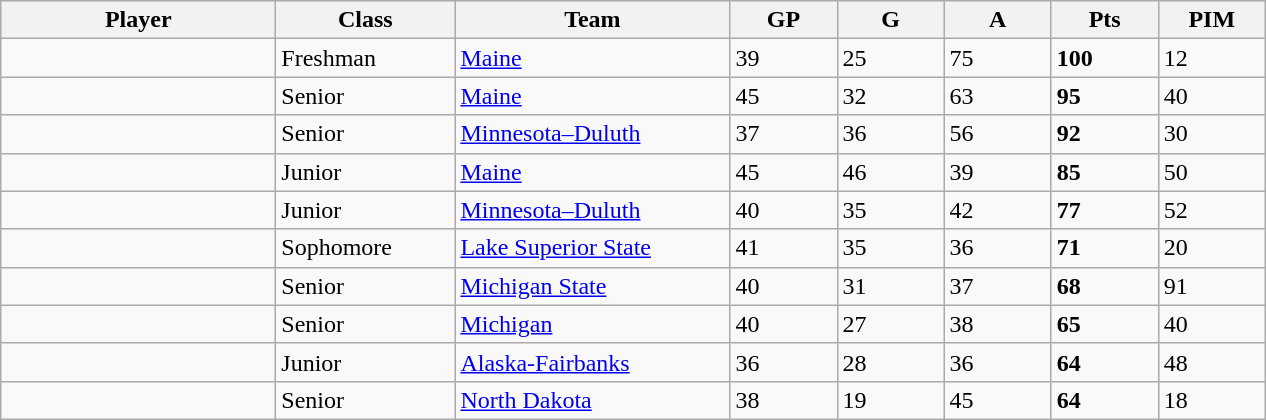<table class="wikitable sortable">
<tr>
<th style="width: 11em;">Player</th>
<th style="width: 7em;">Class</th>
<th style="width: 11em;">Team</th>
<th style="width: 4em;">GP</th>
<th style="width: 4em;">G</th>
<th style="width: 4em;">A</th>
<th style="width: 4em;">Pts</th>
<th style="width: 4em;">PIM</th>
</tr>
<tr>
<td></td>
<td>Freshman</td>
<td><a href='#'>Maine</a></td>
<td>39</td>
<td>25</td>
<td>75</td>
<td><strong>100</strong></td>
<td>12</td>
</tr>
<tr>
<td></td>
<td>Senior</td>
<td><a href='#'>Maine</a></td>
<td>45</td>
<td>32</td>
<td>63</td>
<td><strong>95</strong></td>
<td>40</td>
</tr>
<tr>
<td></td>
<td>Senior</td>
<td><a href='#'>Minnesota–Duluth</a></td>
<td>37</td>
<td>36</td>
<td>56</td>
<td><strong>92</strong></td>
<td>30</td>
</tr>
<tr>
<td></td>
<td>Junior</td>
<td><a href='#'>Maine</a></td>
<td>45</td>
<td>46</td>
<td>39</td>
<td><strong>85</strong></td>
<td>50</td>
</tr>
<tr>
<td></td>
<td>Junior</td>
<td><a href='#'>Minnesota–Duluth</a></td>
<td>40</td>
<td>35</td>
<td>42</td>
<td><strong>77</strong></td>
<td>52</td>
</tr>
<tr>
<td></td>
<td>Sophomore</td>
<td><a href='#'>Lake Superior State</a></td>
<td>41</td>
<td>35</td>
<td>36</td>
<td><strong>71</strong></td>
<td>20</td>
</tr>
<tr>
<td></td>
<td>Senior</td>
<td><a href='#'>Michigan State</a></td>
<td>40</td>
<td>31</td>
<td>37</td>
<td><strong>68</strong></td>
<td>91</td>
</tr>
<tr>
<td></td>
<td>Senior</td>
<td><a href='#'>Michigan</a></td>
<td>40</td>
<td>27</td>
<td>38</td>
<td><strong>65</strong></td>
<td>40</td>
</tr>
<tr>
<td></td>
<td>Junior</td>
<td><a href='#'>Alaska-Fairbanks</a></td>
<td>36</td>
<td>28</td>
<td>36</td>
<td><strong>64</strong></td>
<td>48</td>
</tr>
<tr>
<td></td>
<td>Senior</td>
<td><a href='#'>North Dakota</a></td>
<td>38</td>
<td>19</td>
<td>45</td>
<td><strong>64</strong></td>
<td>18</td>
</tr>
</table>
